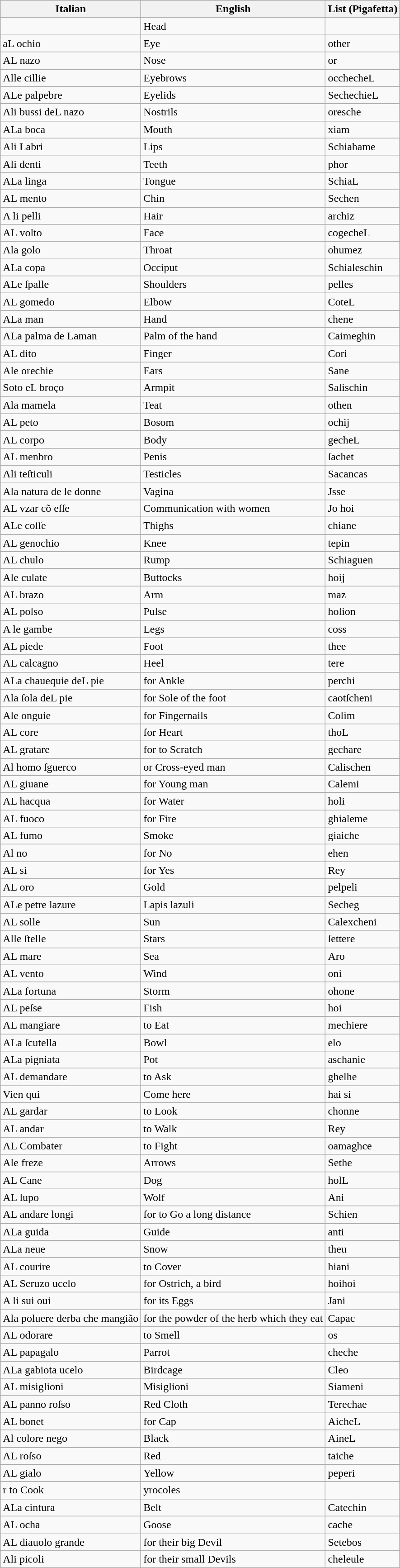<table class="wikitable">
<tr>
<th>Italian</th>
<th>English</th>
<th>List (Pigafetta)</th>
</tr>
<tr>
<td></td>
<td>Head</td>
<td></td>
</tr>
<tr>
<td>aL ochio</td>
<td>Eye</td>
<td>other</td>
</tr>
<tr>
<td>AL nazo</td>
<td>Nose</td>
<td>or</td>
</tr>
<tr>
<td>Alle cillie</td>
<td>Eyebrows</td>
<td>occhecheL</td>
</tr>
<tr>
<td>ALe palpebre</td>
<td>Eyelids</td>
<td>SechechieL</td>
</tr>
<tr>
<td>Ali bussi deL nazo</td>
<td>Nostrils</td>
<td>oresche</td>
</tr>
<tr>
<td>ALa boca</td>
<td>Mouth</td>
<td>xiam</td>
</tr>
<tr>
<td>Ali Labri</td>
<td>Lips</td>
<td>Schiahame</td>
</tr>
<tr>
<td>Ali denti</td>
<td>Teeth</td>
<td>phor</td>
</tr>
<tr>
<td>ALa linga</td>
<td>Tongue</td>
<td>SchiaL</td>
</tr>
<tr>
<td>AL mento</td>
<td>Chin</td>
<td>Sechen</td>
</tr>
<tr>
<td>A li pelli</td>
<td>Hair</td>
<td>archiz</td>
</tr>
<tr>
<td>AL volto</td>
<td>Face</td>
<td>cogecheL</td>
</tr>
<tr>
<td>Ala golo</td>
<td>Throat</td>
<td>ohumez</td>
</tr>
<tr>
<td>ALa copa</td>
<td>Occiput</td>
<td>Schialeschin</td>
</tr>
<tr>
<td>ALe ſpalle</td>
<td>Shoulders</td>
<td>pelles</td>
</tr>
<tr>
<td>AL gomedo</td>
<td>Elbow</td>
<td>CoteL</td>
</tr>
<tr>
<td>ALa man</td>
<td>Hand</td>
<td>chene</td>
</tr>
<tr>
<td>ALa palma de Laman</td>
<td>Palm of the hand</td>
<td>Caimeghin</td>
</tr>
<tr>
<td>AL dito</td>
<td>Finger</td>
<td>Cori</td>
</tr>
<tr>
<td>Ale orechie</td>
<td>Ears</td>
<td>Sane</td>
</tr>
<tr>
<td>Soto eL broço</td>
<td>Armpit</td>
<td>Salischin</td>
</tr>
<tr>
<td>Ala mamela</td>
<td>Teat</td>
<td>othen</td>
</tr>
<tr>
<td>AL peto</td>
<td>Bosom</td>
<td>ochij</td>
</tr>
<tr>
<td>AL corpo</td>
<td>Body</td>
<td>gecheL</td>
</tr>
<tr>
<td>AL menbro</td>
<td>Penis</td>
<td>ſachet</td>
</tr>
<tr>
<td>Ali teſticuli</td>
<td>Testicles</td>
<td>Sacancas</td>
</tr>
<tr>
<td>Ala natura de le donne</td>
<td>Vagina</td>
<td>Jsse</td>
</tr>
<tr>
<td>AL vzar cõ eſſe</td>
<td>Communication with women</td>
<td>Jo hoi</td>
</tr>
<tr>
<td>ALe coſſe</td>
<td>Thighs</td>
<td>chiane</td>
</tr>
<tr>
<td>AL genochio</td>
<td>Knee</td>
<td>tepin</td>
</tr>
<tr>
<td>AL chulo</td>
<td>Rump</td>
<td>Schiaguen</td>
</tr>
<tr>
<td>Ale culate</td>
<td>Buttocks</td>
<td>hoij</td>
</tr>
<tr>
<td>AL brazo</td>
<td>Arm</td>
<td>maz</td>
</tr>
<tr>
<td>AL polso</td>
<td>Pulse</td>
<td>holion</td>
</tr>
<tr>
<td>A le gambe</td>
<td>Legs</td>
<td>coss</td>
</tr>
<tr>
<td>AL piede</td>
<td>Foot</td>
<td>thee</td>
</tr>
<tr>
<td>AL calcagno</td>
<td>Heel</td>
<td>tere</td>
</tr>
<tr>
<td>ALa chauequie deL pie</td>
<td>for Ankle</td>
<td>perchi</td>
</tr>
<tr>
<td>Ala ſola deL pie</td>
<td>for Sole of the foot</td>
<td>caotſcheni</td>
</tr>
<tr>
<td>Ale onguie</td>
<td>for Fingernails</td>
<td>Colim</td>
</tr>
<tr>
<td>AL core</td>
<td>for Heart</td>
<td>thoL</td>
</tr>
<tr>
<td>AL gratare</td>
<td>for to Scratch</td>
<td>gechare</td>
</tr>
<tr>
<td>Al homo ſguerco</td>
<td>or Cross-eyed man</td>
<td>Calischen</td>
</tr>
<tr>
<td>AL giuane</td>
<td>for Young man</td>
<td>Calemi</td>
</tr>
<tr>
<td>AL hacqua</td>
<td>for Water</td>
<td>holi</td>
</tr>
<tr>
<td>AL fuoco</td>
<td>for Fire</td>
<td>ghialeme</td>
</tr>
<tr>
<td>AL fumo</td>
<td>Smoke</td>
<td>giaiche</td>
</tr>
<tr>
<td>Al no</td>
<td>for No</td>
<td>ehen</td>
</tr>
<tr>
<td>AL si</td>
<td>for Yes</td>
<td>Rey</td>
</tr>
<tr>
<td>AL oro</td>
<td>Gold</td>
<td>pelpeli</td>
</tr>
<tr>
<td>ALe petre lazure</td>
<td>Lapis lazuli</td>
<td>Secheg</td>
</tr>
<tr>
<td>AL solle</td>
<td>Sun</td>
<td>Calexcheni</td>
</tr>
<tr>
<td>Alle ſtelle</td>
<td>Stars</td>
<td>ſettere</td>
</tr>
<tr>
<td>AL mare</td>
<td>Sea</td>
<td>Aro</td>
</tr>
<tr>
<td>AL vento</td>
<td>Wind</td>
<td>oni</td>
</tr>
<tr>
<td>ALa fortuna</td>
<td>Storm</td>
<td>ohone</td>
</tr>
<tr>
<td>AL peſse</td>
<td>Fish</td>
<td>hoi</td>
</tr>
<tr>
<td>AL mangiare</td>
<td>to Eat</td>
<td>mechiere</td>
</tr>
<tr>
<td>ALa ſcutella</td>
<td>Bowl</td>
<td>elo</td>
</tr>
<tr>
<td>ALa pigniata</td>
<td>Pot</td>
<td>aschanie</td>
</tr>
<tr>
<td>AL demandare</td>
<td>to Ask</td>
<td>ghelhe</td>
</tr>
<tr>
<td>Vien qui</td>
<td>Come here</td>
<td>hai si</td>
</tr>
<tr>
<td>AL gardar</td>
<td>to Look</td>
<td>chonne</td>
</tr>
<tr>
<td>AL andar</td>
<td>to Walk</td>
<td>Rey</td>
</tr>
<tr>
<td>AL Combater</td>
<td>to Fight</td>
<td>oamaghce</td>
</tr>
<tr>
<td>Ale freze</td>
<td>Arrows</td>
<td>Sethe</td>
</tr>
<tr>
<td>AL Cane</td>
<td>Dog</td>
<td>holL</td>
</tr>
<tr>
<td>AL lupo</td>
<td>Wolf</td>
<td>Ani</td>
</tr>
<tr>
<td>AL andare longi</td>
<td>for to Go a long distance</td>
<td>Schien</td>
</tr>
<tr>
<td>ALa guida</td>
<td>Guide</td>
<td>anti</td>
</tr>
<tr>
<td>ALa neue</td>
<td>Snow</td>
<td>theu</td>
</tr>
<tr>
<td>AL courire</td>
<td>to Cover</td>
<td>hiani</td>
</tr>
<tr>
<td>AL Seruzo ucelo</td>
<td>for Ostrich, a bird</td>
<td>hoihoi</td>
</tr>
<tr>
<td>A li sui oui</td>
<td>for its Eggs</td>
<td>Jani</td>
</tr>
<tr>
<td>Ala poluere derba che mangião</td>
<td>for the powder of the herb which they eat</td>
<td>Capac</td>
</tr>
<tr>
<td>AL odorare</td>
<td>to Smell</td>
<td>os</td>
</tr>
<tr>
<td>AL papagalo</td>
<td>Parrot</td>
<td>cheche</td>
</tr>
<tr>
<td>ALa gabiota ucelo</td>
<td>Birdcage</td>
<td>Cleo</td>
</tr>
<tr>
<td>AL misiglioni</td>
<td>Misiglioni</td>
<td>Siameni</td>
</tr>
<tr>
<td>AL panno roſso</td>
<td>Red Cloth</td>
<td>Terechae</td>
</tr>
<tr>
<td>AL bonet</td>
<td>for Cap</td>
<td>AicheL</td>
</tr>
<tr>
<td>Al colore nego</td>
<td>Black</td>
<td>AineL</td>
</tr>
<tr>
<td>AL roſso</td>
<td>Red</td>
<td>taiche</td>
</tr>
<tr>
<td>AL gialo</td>
<td>Yellow</td>
<td>peperi</td>
</tr>
<tr>
<td AL coçinare>r to Cook</td>
<td>yrocoles</td>
</tr>
<tr>
<td>ALa cintura</td>
<td>Belt</td>
<td>Catechin</td>
</tr>
<tr>
<td>AL ocha</td>
<td>Goose</td>
<td>cache</td>
</tr>
<tr>
<td>AL diauolo grande</td>
<td>for their big Devil</td>
<td>Setebos</td>
</tr>
<tr>
<td>Ali picoli</td>
<td>for their small Devils</td>
<td>cheleule</td>
</tr>
</table>
